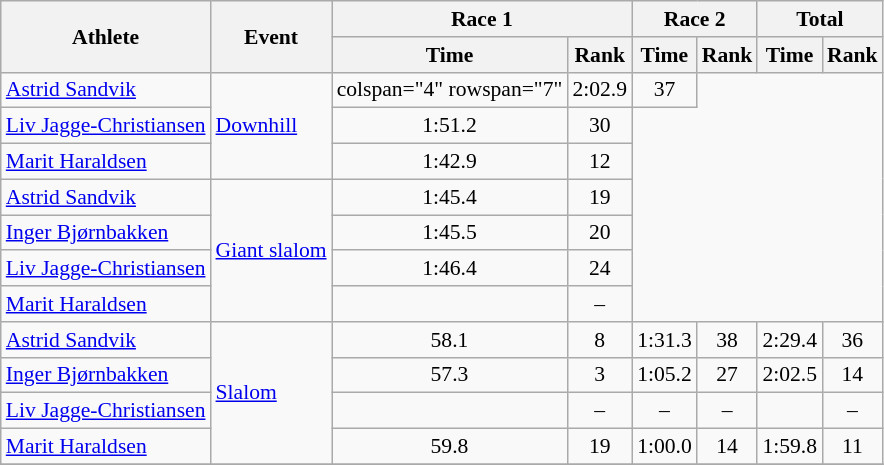<table class="wikitable" style="font-size:90%">
<tr>
<th rowspan="2">Athlete</th>
<th rowspan="2">Event</th>
<th colspan="2">Race 1</th>
<th colspan="2">Race 2</th>
<th colspan="2">Total</th>
</tr>
<tr>
<th>Time</th>
<th>Rank</th>
<th>Time</th>
<th>Rank</th>
<th>Time</th>
<th>Rank</th>
</tr>
<tr>
<td><a href='#'>Astrid Sandvik</a></td>
<td rowspan="3"><a href='#'>Downhill</a></td>
<td>colspan="4" rowspan="7" </td>
<td align="center">2:02.9</td>
<td align="center">37</td>
</tr>
<tr>
<td><a href='#'>Liv Jagge-Christiansen</a></td>
<td align="center">1:51.2</td>
<td align="center">30</td>
</tr>
<tr>
<td><a href='#'>Marit Haraldsen</a></td>
<td align="center">1:42.9</td>
<td align="center">12</td>
</tr>
<tr>
<td><a href='#'>Astrid Sandvik</a></td>
<td rowspan="4"><a href='#'>Giant slalom</a></td>
<td align="center">1:45.4</td>
<td align="center">19</td>
</tr>
<tr>
<td><a href='#'>Inger Bjørnbakken</a></td>
<td align="center">1:45.5</td>
<td align="center">20</td>
</tr>
<tr>
<td><a href='#'>Liv Jagge-Christiansen</a></td>
<td align="center">1:46.4</td>
<td align="center">24</td>
</tr>
<tr>
<td><a href='#'>Marit Haraldsen</a></td>
<td align="center"></td>
<td align="center">–</td>
</tr>
<tr>
<td><a href='#'>Astrid Sandvik</a></td>
<td rowspan="4"><a href='#'>Slalom</a></td>
<td align="center">58.1</td>
<td align="center">8</td>
<td align="center">1:31.3</td>
<td align="center">38</td>
<td align="center">2:29.4</td>
<td align="center">36</td>
</tr>
<tr>
<td><a href='#'>Inger Bjørnbakken</a></td>
<td align="center">57.3</td>
<td align="center">3</td>
<td align="center">1:05.2</td>
<td align="center">27</td>
<td align="center">2:02.5</td>
<td align="center">14</td>
</tr>
<tr>
<td><a href='#'>Liv Jagge-Christiansen</a></td>
<td align="center"></td>
<td align="center">–</td>
<td align="center">–</td>
<td align="center">–</td>
<td align="center"></td>
<td align="center">–</td>
</tr>
<tr>
<td><a href='#'>Marit Haraldsen</a></td>
<td align="center">59.8</td>
<td align="center">19</td>
<td align="center">1:00.0</td>
<td align="center">14</td>
<td align="center">1:59.8</td>
<td align="center">11</td>
</tr>
<tr>
</tr>
</table>
